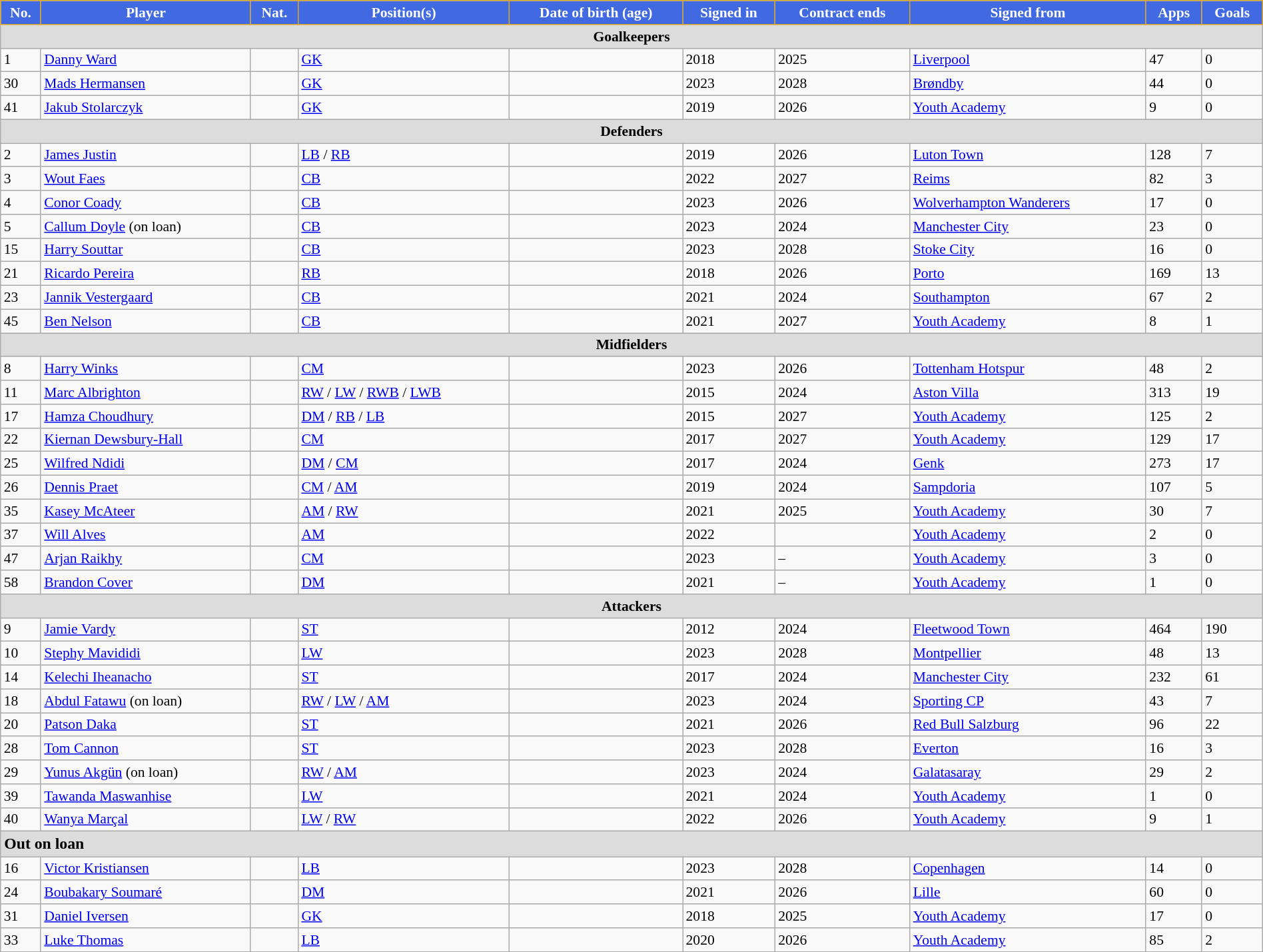<table class="wikitable sortable" style="text-align:left; font-size:90%; width:100%;">
<tr>
<th style="background:royalblue;color:white;border:1px solid goldenrod; text-align:center;">No.</th>
<th style="background:royalblue;color:white;border:1px solid goldenrod; text-align:center;">Player</th>
<th style="background:royalblue;color:white;border:1px solid goldenrod; text-align:center;">Nat.</th>
<th style="background:royalblue;color:white;border:1px solid goldenrod; text-align:center;">Position(s)</th>
<th style="background:royalblue;color:white;border:1px solid goldenrod; text-align:center;">Date of birth (age)</th>
<th style="background:royalblue;color:white;border:1px solid goldenrod; text-align:center;">Signed in</th>
<th style="background:royalblue;color:white;border:1px solid goldenrod; text-align:center;">Contract ends</th>
<th style="background:royalblue;color:white;border:1px solid goldenrod; text-align:center;">Signed from</th>
<th style="background:royalblue;color:white;border:1px solid goldenrod; text-align:center;">Apps</th>
<th style="background:royalblue;color:white;border:1px solid goldenrod; text-align:center;">Goals</th>
</tr>
<tr>
<th colspan=11 style="background:#dcdcdc; text-align:center;">Goalkeepers</th>
</tr>
<tr>
<td>1</td>
<td><a href='#'>Danny Ward</a></td>
<td></td>
<td><a href='#'>GK</a></td>
<td></td>
<td>2018</td>
<td>2025</td>
<td> <a href='#'>Liverpool</a></td>
<td>47</td>
<td>0</td>
</tr>
<tr>
<td>30</td>
<td><a href='#'>Mads Hermansen</a></td>
<td></td>
<td><a href='#'>GK</a></td>
<td></td>
<td>2023</td>
<td>2028</td>
<td> <a href='#'>Brøndby</a></td>
<td>44</td>
<td>0</td>
</tr>
<tr>
<td>41</td>
<td><a href='#'>Jakub Stolarczyk</a></td>
<td></td>
<td><a href='#'>GK</a></td>
<td></td>
<td>2019</td>
<td>2026</td>
<td><a href='#'>Youth Academy</a></td>
<td>9</td>
<td>0</td>
</tr>
<tr>
<th colspan=11 style="background:#dcdcdc; text-align:center;">Defenders</th>
</tr>
<tr>
<td>2</td>
<td><a href='#'>James Justin</a></td>
<td></td>
<td><a href='#'>LB</a> / <a href='#'>RB</a></td>
<td></td>
<td>2019</td>
<td>2026</td>
<td> <a href='#'>Luton Town</a></td>
<td>128</td>
<td>7</td>
</tr>
<tr>
<td>3</td>
<td><a href='#'>Wout Faes</a></td>
<td></td>
<td><a href='#'>CB</a></td>
<td></td>
<td>2022</td>
<td>2027</td>
<td> <a href='#'>Reims</a></td>
<td>82</td>
<td>3</td>
</tr>
<tr>
<td>4</td>
<td><a href='#'>Conor Coady</a></td>
<td></td>
<td><a href='#'>CB</a></td>
<td></td>
<td>2023</td>
<td>2026</td>
<td> <a href='#'>Wolverhampton Wanderers</a></td>
<td>17</td>
<td>0</td>
</tr>
<tr>
<td>5</td>
<td><a href='#'>Callum Doyle</a> (on loan)</td>
<td></td>
<td><a href='#'>CB</a></td>
<td></td>
<td>2023</td>
<td>2024</td>
<td> <a href='#'>Manchester City</a></td>
<td>23</td>
<td>0</td>
</tr>
<tr>
<td>15</td>
<td><a href='#'>Harry Souttar</a></td>
<td></td>
<td><a href='#'>CB</a></td>
<td></td>
<td>2023</td>
<td>2028</td>
<td> <a href='#'>Stoke City</a></td>
<td>16</td>
<td>0</td>
</tr>
<tr>
<td>21</td>
<td><a href='#'>Ricardo Pereira</a></td>
<td></td>
<td><a href='#'>RB</a></td>
<td></td>
<td>2018</td>
<td>2026</td>
<td> <a href='#'>Porto</a></td>
<td>169</td>
<td>13</td>
</tr>
<tr>
<td>23</td>
<td><a href='#'>Jannik Vestergaard</a></td>
<td></td>
<td><a href='#'>CB</a></td>
<td></td>
<td>2021</td>
<td>2024</td>
<td> <a href='#'>Southampton</a></td>
<td>67</td>
<td>2</td>
</tr>
<tr>
<td>45</td>
<td><a href='#'>Ben Nelson</a></td>
<td></td>
<td><a href='#'>CB</a></td>
<td></td>
<td>2021</td>
<td>2027</td>
<td><a href='#'>Youth Academy</a></td>
<td>8</td>
<td>1</td>
</tr>
<tr>
<th colspan=11 style="background:#dcdcdc; text-align:center;">Midfielders</th>
</tr>
<tr>
<td>8</td>
<td><a href='#'>Harry Winks</a></td>
<td></td>
<td><a href='#'>CM</a></td>
<td></td>
<td>2023</td>
<td>2026</td>
<td> <a href='#'>Tottenham Hotspur</a></td>
<td>48</td>
<td>2</td>
</tr>
<tr>
<td>11</td>
<td><a href='#'>Marc Albrighton</a></td>
<td></td>
<td><a href='#'>RW</a> / <a href='#'>LW</a> / <a href='#'>RWB</a> / <a href='#'>LWB</a></td>
<td></td>
<td>2015</td>
<td>2024</td>
<td> <a href='#'>Aston Villa</a></td>
<td>313</td>
<td>19</td>
</tr>
<tr>
<td>17</td>
<td><a href='#'>Hamza Choudhury</a></td>
<td></td>
<td><a href='#'>DM</a> / <a href='#'>RB</a> / <a href='#'>LB</a></td>
<td></td>
<td>2015</td>
<td>2027</td>
<td><a href='#'>Youth Academy</a></td>
<td>125</td>
<td>2</td>
</tr>
<tr>
<td>22</td>
<td><a href='#'>Kiernan Dewsbury-Hall</a></td>
<td></td>
<td><a href='#'>CM</a></td>
<td></td>
<td>2017</td>
<td>2027</td>
<td><a href='#'>Youth Academy</a></td>
<td>129</td>
<td>17</td>
</tr>
<tr>
<td>25</td>
<td><a href='#'>Wilfred Ndidi</a></td>
<td></td>
<td><a href='#'>DM</a> / <a href='#'>CM</a></td>
<td></td>
<td>2017</td>
<td>2024</td>
<td> <a href='#'>Genk</a></td>
<td>273</td>
<td>17</td>
</tr>
<tr>
<td>26</td>
<td><a href='#'>Dennis Praet</a></td>
<td></td>
<td><a href='#'>CM</a> / <a href='#'>AM</a></td>
<td></td>
<td>2019</td>
<td>2024</td>
<td> <a href='#'>Sampdoria</a></td>
<td>107</td>
<td>5</td>
</tr>
<tr>
<td>35</td>
<td><a href='#'>Kasey McAteer</a></td>
<td></td>
<td><a href='#'>AM</a> / <a href='#'>RW</a></td>
<td></td>
<td>2021</td>
<td>2025</td>
<td><a href='#'>Youth Academy</a></td>
<td>30</td>
<td>7</td>
</tr>
<tr>
<td>37</td>
<td><a href='#'>Will Alves</a></td>
<td></td>
<td><a href='#'>AM</a></td>
<td></td>
<td>2022</td>
<td></td>
<td><a href='#'>Youth Academy</a></td>
<td>2</td>
<td>0</td>
</tr>
<tr>
<td>47</td>
<td><a href='#'>Arjan Raikhy</a></td>
<td></td>
<td><a href='#'>CM</a></td>
<td></td>
<td>2023</td>
<td>–</td>
<td><a href='#'>Youth Academy</a></td>
<td>3</td>
<td>0</td>
</tr>
<tr>
<td>58</td>
<td><a href='#'>Brandon Cover</a></td>
<td></td>
<td><a href='#'>DM</a></td>
<td></td>
<td>2021</td>
<td>–</td>
<td><a href='#'>Youth Academy</a></td>
<td>1</td>
<td>0</td>
</tr>
<tr>
<th colspan=11 style="background:#dcdcdc; text-align:center;">Attackers</th>
</tr>
<tr>
<td>9</td>
<td><a href='#'>Jamie Vardy</a></td>
<td></td>
<td><a href='#'>ST</a></td>
<td></td>
<td>2012</td>
<td>2024</td>
<td> <a href='#'>Fleetwood Town</a></td>
<td>464</td>
<td>190</td>
</tr>
<tr>
<td>10</td>
<td><a href='#'>Stephy Mavididi</a></td>
<td></td>
<td><a href='#'>LW</a></td>
<td></td>
<td>2023</td>
<td>2028</td>
<td> <a href='#'>Montpellier</a></td>
<td>48</td>
<td>13</td>
</tr>
<tr>
<td>14</td>
<td><a href='#'>Kelechi Iheanacho</a></td>
<td></td>
<td><a href='#'>ST</a></td>
<td></td>
<td>2017</td>
<td>2024</td>
<td> <a href='#'>Manchester City</a></td>
<td>232</td>
<td>61</td>
</tr>
<tr>
<td>18</td>
<td><a href='#'>Abdul Fatawu</a> (on loan)</td>
<td></td>
<td><a href='#'>RW</a> / <a href='#'>LW</a> / <a href='#'>AM</a></td>
<td></td>
<td>2023</td>
<td>2024</td>
<td> <a href='#'>Sporting CP</a></td>
<td>43</td>
<td>7</td>
</tr>
<tr>
<td>20</td>
<td><a href='#'>Patson Daka</a></td>
<td></td>
<td><a href='#'>ST</a></td>
<td></td>
<td>2021</td>
<td>2026</td>
<td> <a href='#'>Red Bull Salzburg</a></td>
<td>96</td>
<td>22</td>
</tr>
<tr>
<td>28</td>
<td><a href='#'>Tom Cannon</a></td>
<td></td>
<td><a href='#'>ST</a></td>
<td></td>
<td>2023</td>
<td>2028</td>
<td> <a href='#'>Everton</a></td>
<td>16</td>
<td>3</td>
</tr>
<tr>
<td>29</td>
<td><a href='#'>Yunus Akgün</a> (on loan)</td>
<td></td>
<td><a href='#'>RW</a> / <a href='#'>AM</a></td>
<td></td>
<td>2023</td>
<td>2024</td>
<td> <a href='#'>Galatasaray</a></td>
<td>29</td>
<td>2</td>
</tr>
<tr>
<td>39</td>
<td><a href='#'>Tawanda Maswanhise</a></td>
<td></td>
<td><a href='#'>LW</a></td>
<td></td>
<td>2021</td>
<td>2024</td>
<td><a href='#'>Youth Academy</a></td>
<td>1</td>
<td>0</td>
</tr>
<tr>
<td>40</td>
<td><a href='#'>Wanya Marçal</a></td>
<td></td>
<td><a href='#'>LW</a> / <a href='#'>RW</a></td>
<td></td>
<td>2022</td>
<td>2026</td>
<td><a href='#'>Youth Academy</a></td>
<td>9</td>
<td>1</td>
</tr>
<tr>
<th colspan=11 style="background:#dcdcdc; text-align:left; font-size:110%;">Out on loan</th>
</tr>
<tr>
<td>16</td>
<td><a href='#'>Victor Kristiansen</a></td>
<td></td>
<td><a href='#'>LB</a></td>
<td></td>
<td>2023</td>
<td>2028</td>
<td> <a href='#'>Copenhagen</a></td>
<td>14</td>
<td>0</td>
</tr>
<tr>
<td>24</td>
<td><a href='#'>Boubakary Soumaré</a></td>
<td></td>
<td><a href='#'>DM</a></td>
<td></td>
<td>2021</td>
<td>2026</td>
<td> <a href='#'>Lille</a></td>
<td>60</td>
<td>0</td>
</tr>
<tr>
<td>31</td>
<td><a href='#'>Daniel Iversen</a></td>
<td></td>
<td><a href='#'>GK</a></td>
<td></td>
<td>2018</td>
<td>2025</td>
<td><a href='#'>Youth Academy</a></td>
<td>17</td>
<td>0</td>
</tr>
<tr>
<td>33</td>
<td><a href='#'>Luke Thomas</a></td>
<td></td>
<td><a href='#'>LB</a></td>
<td></td>
<td>2020</td>
<td>2026</td>
<td><a href='#'>Youth Academy</a></td>
<td>85</td>
<td>2</td>
</tr>
</table>
